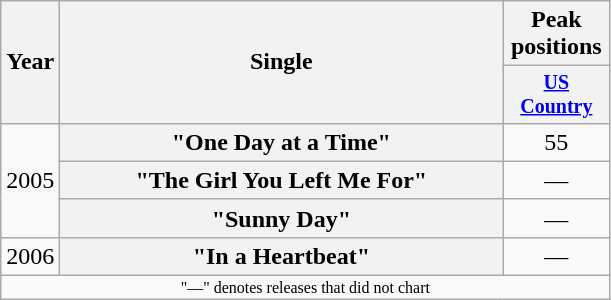<table class="wikitable plainrowheaders" style="text-align:center;">
<tr>
<th rowspan="2">Year</th>
<th rowspan="2" style="width:18em;">Single</th>
<th colspan="1">Peak positions</th>
</tr>
<tr style="font-size:smaller;">
<th width="65"><a href='#'>US Country</a><br></th>
</tr>
<tr>
<td rowspan="3">2005</td>
<th scope="row">"One Day at a Time"</th>
<td>55</td>
</tr>
<tr>
<th scope="row">"The Girl You Left Me For"</th>
<td>—</td>
</tr>
<tr>
<th scope="row">"Sunny Day"</th>
<td>—</td>
</tr>
<tr>
<td>2006</td>
<th scope="row">"In a Heartbeat"</th>
<td>—</td>
</tr>
<tr>
<td colspan="5" style="font-size:8pt">"—" denotes releases that did not chart</td>
</tr>
</table>
